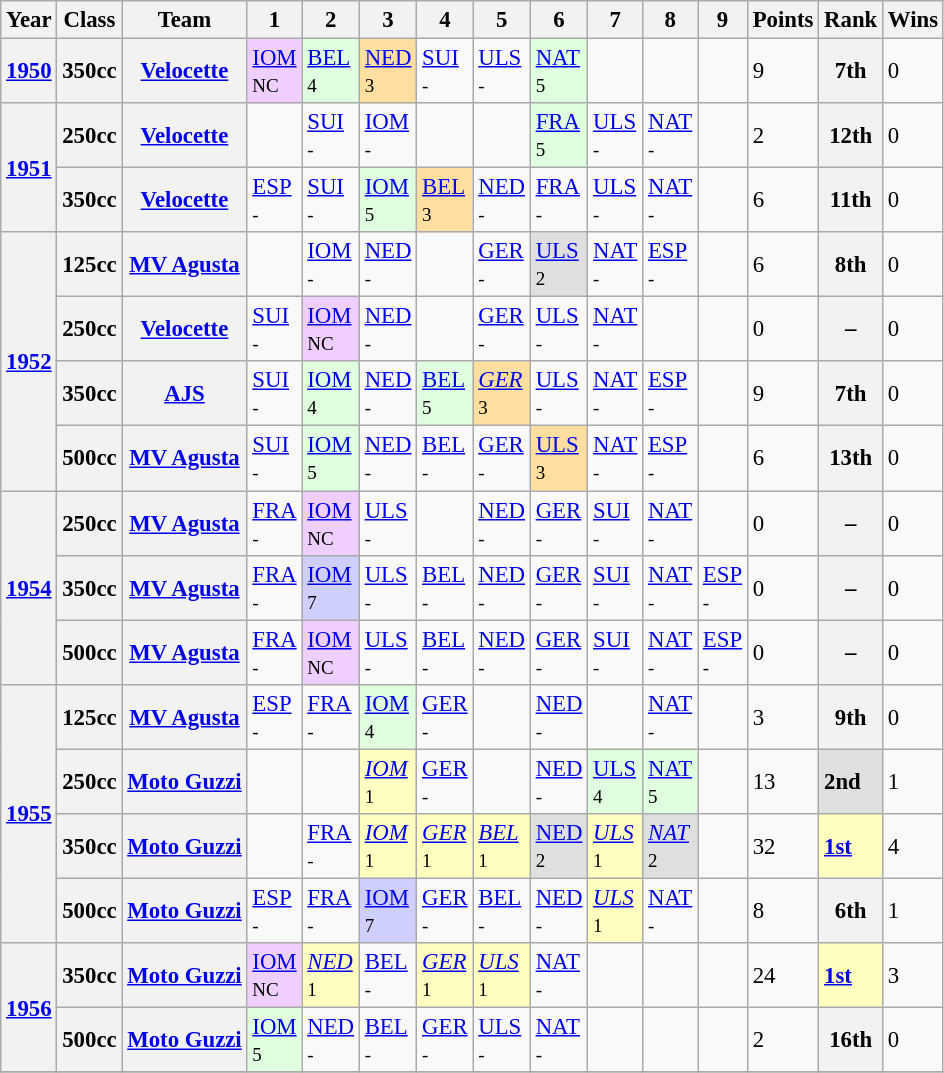<table class="wikitable" style="text-align:centr; font-size:95%">
<tr>
<th>Year</th>
<th>Class</th>
<th>Team</th>
<th>1</th>
<th>2</th>
<th>3</th>
<th>4</th>
<th>5</th>
<th>6</th>
<th>7</th>
<th>8</th>
<th>9</th>
<th>Points</th>
<th>Rank</th>
<th>Wins</th>
</tr>
<tr>
<th><a href='#'>1950</a></th>
<th>350cc</th>
<th><a href='#'>Velocette</a></th>
<td style="background:#EFCFFF;"><a href='#'>IOM</a><br><small>NC</small></td>
<td style="background:#DFFFDF;"><a href='#'>BEL</a><br><small>4</small></td>
<td style="background:#FFDF9F;"><a href='#'>NED</a><br><small>3</small></td>
<td><a href='#'>SUI</a><br><small>-</small></td>
<td><a href='#'>ULS</a><br><small>-</small></td>
<td style="background:#DFFFDF;"><a href='#'>NAT</a><br><small>5</small></td>
<td></td>
<td></td>
<td></td>
<td>9</td>
<th>7th</th>
<td>0</td>
</tr>
<tr>
<th rowspan=2><a href='#'>1951</a></th>
<th>250cc</th>
<th><a href='#'>Velocette</a></th>
<td></td>
<td><a href='#'>SUI</a><br><small>-</small></td>
<td><a href='#'>IOM</a><br><small>-</small></td>
<td></td>
<td></td>
<td style="background:#DFFFDF;"><a href='#'>FRA</a><br><small>5</small></td>
<td><a href='#'>ULS</a><br><small>-</small></td>
<td><a href='#'>NAT</a><br><small>-</small></td>
<td></td>
<td>2</td>
<th>12th</th>
<td>0</td>
</tr>
<tr>
<th>350cc</th>
<th><a href='#'>Velocette</a></th>
<td><a href='#'>ESP</a><br><small>-</small></td>
<td><a href='#'>SUI</a><br><small>-</small></td>
<td style="background:#DFFFDF;"><a href='#'>IOM</a><br><small>5</small></td>
<td style="background:#FFDF9F;"><a href='#'>BEL</a><br><small>3</small></td>
<td><a href='#'>NED</a><br><small>-</small></td>
<td><a href='#'>FRA</a><br><small>-</small></td>
<td><a href='#'>ULS</a><br><small>-</small></td>
<td><a href='#'>NAT</a><br><small>-</small></td>
<td></td>
<td>6</td>
<th>11th</th>
<td>0</td>
</tr>
<tr>
<th rowspan=4><a href='#'>1952</a></th>
<th>125cc</th>
<th><a href='#'>MV Agusta</a></th>
<td></td>
<td><a href='#'>IOM</a><br><small>-</small></td>
<td><a href='#'>NED</a><br><small>-</small></td>
<td></td>
<td><a href='#'>GER</a><br><small>-</small></td>
<td style="background:#DFDFDF;"><a href='#'>ULS</a><br><small>2</small></td>
<td><a href='#'>NAT</a><br><small>-</small></td>
<td><a href='#'>ESP</a><br><small>-</small></td>
<td></td>
<td>6</td>
<th>8th</th>
<td>0</td>
</tr>
<tr>
<th>250cc</th>
<th><a href='#'>Velocette</a></th>
<td><a href='#'>SUI</a><br><small>-</small></td>
<td style="background:#EFCFFF;"><a href='#'>IOM</a><br><small>NC</small></td>
<td><a href='#'>NED</a><br><small>-</small></td>
<td></td>
<td><a href='#'>GER</a><br><small>-</small></td>
<td><a href='#'>ULS</a><br><small>-</small></td>
<td><a href='#'>NAT</a><br><small>-</small></td>
<td></td>
<td></td>
<td>0</td>
<th>–</th>
<td>0</td>
</tr>
<tr>
<th>350cc</th>
<th><a href='#'>AJS</a></th>
<td><a href='#'>SUI</a><br><small>-</small></td>
<td style="background:#DFFFDF;"><a href='#'>IOM</a><br><small>4</small></td>
<td><a href='#'>NED</a><br><small>-</small></td>
<td style="background:#DFFFDF;"><a href='#'>BEL</a><br><small>5</small></td>
<td style="background:#FFDF9F;"><em><a href='#'>GER</a></em><br><small>3</small></td>
<td><a href='#'>ULS</a><br><small>-</small></td>
<td><a href='#'>NAT</a><br><small>-</small></td>
<td><a href='#'>ESP</a><br><small>-</small></td>
<td></td>
<td>9</td>
<th>7th</th>
<td>0</td>
</tr>
<tr>
<th>500cc</th>
<th><a href='#'>MV Agusta</a></th>
<td><a href='#'>SUI</a><br><small>-</small></td>
<td style="background:#DFFFDF;"><a href='#'>IOM</a><br><small>5</small></td>
<td><a href='#'>NED</a><br><small>-</small></td>
<td><a href='#'>BEL</a><br><small>-</small></td>
<td><a href='#'>GER</a><br><small>-</small></td>
<td style="background:#FFDF9F;"><a href='#'>ULS</a><br><small>3</small></td>
<td><a href='#'>NAT</a><br><small>-</small></td>
<td><a href='#'>ESP</a><br><small>-</small></td>
<td></td>
<td>6</td>
<th>13th</th>
<td>0</td>
</tr>
<tr>
<th rowspan=3><a href='#'>1954</a></th>
<th>250cc</th>
<th><a href='#'>MV Agusta</a></th>
<td><a href='#'>FRA</a><br><small>-</small></td>
<td style="background:#EFCFFF;"><a href='#'>IOM</a><br><small>NC</small></td>
<td><a href='#'>ULS</a><br><small>-</small></td>
<td></td>
<td><a href='#'>NED</a><br><small>-</small></td>
<td><a href='#'>GER</a><br><small>-</small></td>
<td><a href='#'>SUI</a><br><small>-</small></td>
<td><a href='#'>NAT</a><br><small>-</small></td>
<td></td>
<td>0</td>
<th>–</th>
<td>0</td>
</tr>
<tr>
<th>350cc</th>
<th><a href='#'>MV Agusta</a></th>
<td><a href='#'>FRA</a><br><small>-</small></td>
<td style="background:#CFCFFF;"><a href='#'>IOM</a><br><small>7</small></td>
<td><a href='#'>ULS</a><br><small>-</small></td>
<td><a href='#'>BEL</a><br><small>-</small></td>
<td><a href='#'>NED</a><br><small>-</small></td>
<td><a href='#'>GER</a><br><small>-</small></td>
<td><a href='#'>SUI</a><br><small>-</small></td>
<td><a href='#'>NAT</a><br><small>-</small></td>
<td><a href='#'>ESP</a><br><small>-</small></td>
<td>0</td>
<th>–</th>
<td>0</td>
</tr>
<tr>
<th>500cc</th>
<th><a href='#'>MV Agusta</a></th>
<td><a href='#'>FRA</a><br><small>-</small></td>
<td style="background:#EFCFFF;"><a href='#'>IOM</a><br><small>NC</small></td>
<td><a href='#'>ULS</a><br><small>-</small></td>
<td><a href='#'>BEL</a><br><small>-</small></td>
<td><a href='#'>NED</a><br><small>-</small></td>
<td><a href='#'>GER</a><br><small>-</small></td>
<td><a href='#'>SUI</a><br><small>-</small></td>
<td><a href='#'>NAT</a><br><small>-</small></td>
<td><a href='#'>ESP</a><br><small>-</small></td>
<td>0</td>
<th>–</th>
<td>0</td>
</tr>
<tr>
<th rowspan=4><a href='#'>1955</a></th>
<th>125cc</th>
<th><a href='#'>MV Agusta</a></th>
<td><a href='#'>ESP</a><br><small>-</small></td>
<td><a href='#'>FRA</a><br><small>-</small></td>
<td style="background:#DFFFDF;"><a href='#'>IOM</a><br><small>4</small></td>
<td><a href='#'>GER</a><br><small>-</small></td>
<td></td>
<td><a href='#'>NED</a><br><small>-</small></td>
<td></td>
<td><a href='#'>NAT</a><br><small>-</small></td>
<td></td>
<td>3</td>
<th>9th</th>
<td>0</td>
</tr>
<tr>
<th>250cc</th>
<th><a href='#'>Moto Guzzi</a></th>
<td></td>
<td></td>
<td style="background:#FFFFBF;"><em><a href='#'>IOM</a></em><br><small>1</small></td>
<td><a href='#'>GER</a><br><small>-</small></td>
<td></td>
<td><a href='#'>NED</a><br><small>-</small></td>
<td style="background:#DFFFDF;"><a href='#'>ULS</a><br><small>4</small></td>
<td style="background:#DFFFDF;"><a href='#'>NAT</a><br><small>5</small></td>
<td></td>
<td>13</td>
<td style="background:#DFDFDF;"><strong>2nd</strong></td>
<td>1</td>
</tr>
<tr>
<th>350cc</th>
<th><a href='#'>Moto Guzzi</a></th>
<td></td>
<td><a href='#'>FRA</a><br><small>-</small></td>
<td style="background:#FFFFBF;"><em><a href='#'>IOM</a></em><br><small>1</small></td>
<td style="background:#FFFFBF;"><em><a href='#'>GER</a></em><br><small>1</small></td>
<td style="background:#FFFFBF;"><em><a href='#'>BEL</a></em><br><small>1</small></td>
<td style="background:#DFDFDF;"><a href='#'>NED</a><br><small>2</small></td>
<td style="background:#FFFFBF;"><em><a href='#'>ULS</a></em><br><small>1</small></td>
<td style="background:#DFDFDF;"><em><a href='#'>NAT</a></em><br><small>2</small></td>
<td></td>
<td>32</td>
<td style="background:#FFFFBF;"><strong><a href='#'>1st</a></strong></td>
<td>4</td>
</tr>
<tr>
<th>500cc</th>
<th><a href='#'>Moto Guzzi</a></th>
<td><a href='#'>ESP</a><br><small>-</small></td>
<td><a href='#'>FRA</a><br><small>-</small></td>
<td style="background:#CFCFFF;"><a href='#'>IOM</a><br><small>7</small></td>
<td><a href='#'>GER</a><br><small>-</small></td>
<td><a href='#'>BEL</a><br><small>-</small></td>
<td><a href='#'>NED</a><br><small>-</small></td>
<td style="background:#FFFFBF;"><em><a href='#'>ULS</a></em><br><small>1</small></td>
<td><a href='#'>NAT</a><br><small>-</small></td>
<td></td>
<td>8</td>
<th>6th</th>
<td>1</td>
</tr>
<tr>
<th rowspan=2><a href='#'>1956</a></th>
<th>350cc</th>
<th><a href='#'>Moto Guzzi</a></th>
<td style="background:#EFCFFF;"><a href='#'>IOM</a><br><small>NC</small></td>
<td style="background:#FFFFBF;"><em><a href='#'>NED</a></em><br><small>1</small></td>
<td><a href='#'>BEL</a><br><small>-</small></td>
<td style="background:#FFFFBF;"><em><a href='#'>GER</a></em><br><small>1</small></td>
<td style="background:#FFFFBF;"><em><a href='#'>ULS</a></em><br><small>1</small></td>
<td><a href='#'>NAT</a><br><small>-</small></td>
<td></td>
<td></td>
<td></td>
<td>24</td>
<td style="background:#FFFFBF;"><strong><a href='#'>1st</a></strong></td>
<td>3</td>
</tr>
<tr>
<th>500cc</th>
<th><a href='#'>Moto Guzzi</a></th>
<td style="background:#DFFFDF;"><a href='#'>IOM</a><br><small>5</small></td>
<td><a href='#'>NED</a><br><small>-</small></td>
<td><a href='#'>BEL</a><br><small>-</small></td>
<td><a href='#'>GER</a><br><small>-</small></td>
<td><a href='#'>ULS</a><br><small>-</small></td>
<td><a href='#'>NAT</a><br><small>-</small></td>
<td></td>
<td></td>
<td></td>
<td>2</td>
<th>16th</th>
<td>0</td>
</tr>
<tr>
</tr>
</table>
